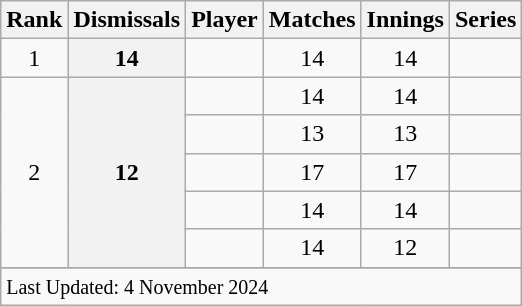<table class="wikitable">
<tr>
<th>Rank</th>
<th>Dismissals</th>
<th>Player</th>
<th>Matches</th>
<th>Innings</th>
<th>Series</th>
</tr>
<tr>
<td style="text-align:center">1</td>
<th scope=row style=text-align:center;>14</th>
<td></td>
<td style="text-align:center">14</td>
<td style="text-align:center">14</td>
<td></td>
</tr>
<tr>
<td style="text-align:center" rowspan=5>2</td>
<th scope=row style=text-align:center; rowspan=5>12</th>
<td></td>
<td style="text-align:center">14</td>
<td style="text-align:center">14</td>
<td></td>
</tr>
<tr>
<td></td>
<td style="text-align:center">13</td>
<td style="text-align:center">13</td>
<td></td>
</tr>
<tr>
<td></td>
<td style="text-align:center">17</td>
<td style="text-align:center">17</td>
<td></td>
</tr>
<tr>
<td></td>
<td style="text-align:center">14</td>
<td style="text-align:center">14</td>
<td></td>
</tr>
<tr>
<td></td>
<td style="text-align:center">14</td>
<td style="text-align:center">12</td>
<td></td>
</tr>
<tr>
</tr>
<tr class=sortbottom>
<td colspan=6><small>Last Updated: 4 November 2024</small></td>
</tr>
</table>
